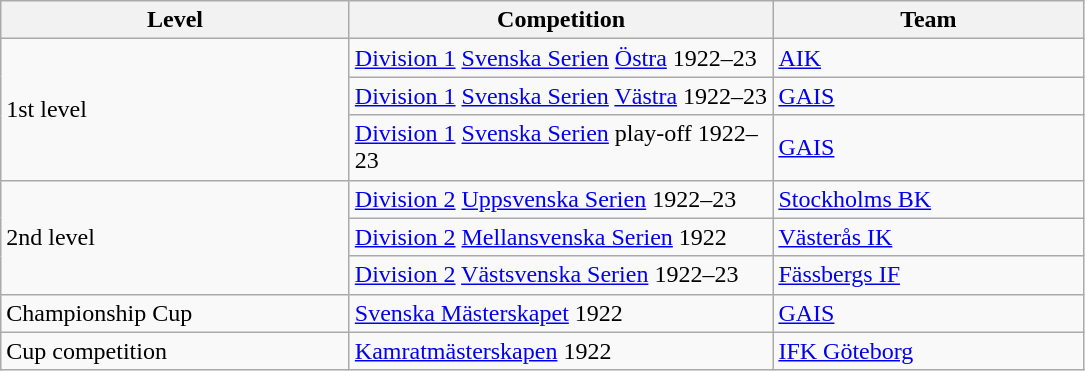<table class="wikitable" style="text-align: left;">
<tr>
<th style="width: 225px;">Level</th>
<th style="width: 275px;">Competition</th>
<th style="width: 200px;">Team</th>
</tr>
<tr>
<td rowspan=3>1st level</td>
<td><a href='#'>Division 1</a> <a href='#'>Svenska Serien</a> <a href='#'>Östra</a> 1922–23</td>
<td><a href='#'>AIK</a></td>
</tr>
<tr>
<td><a href='#'>Division 1</a> <a href='#'>Svenska Serien</a> <a href='#'>Västra</a> 1922–23</td>
<td><a href='#'>GAIS</a></td>
</tr>
<tr>
<td><a href='#'>Division 1</a> <a href='#'>Svenska Serien</a> play-off 1922–23</td>
<td><a href='#'>GAIS</a></td>
</tr>
<tr>
<td rowspan=3>2nd level</td>
<td><a href='#'>Division 2</a> <a href='#'>Uppsvenska Serien</a> 1922–23</td>
<td><a href='#'>Stockholms BK</a></td>
</tr>
<tr>
<td><a href='#'>Division 2</a> <a href='#'>Mellansvenska Serien</a> 1922</td>
<td><a href='#'>Västerås IK</a></td>
</tr>
<tr>
<td><a href='#'>Division 2</a> <a href='#'>Västsvenska Serien</a> 1922–23</td>
<td><a href='#'>Fässbergs IF</a></td>
</tr>
<tr>
<td>Championship Cup</td>
<td><a href='#'>Svenska Mästerskapet</a> 1922</td>
<td><a href='#'>GAIS</a></td>
</tr>
<tr>
<td>Cup competition</td>
<td><a href='#'>Kamratmästerskapen</a> 1922</td>
<td><a href='#'>IFK Göteborg</a></td>
</tr>
</table>
